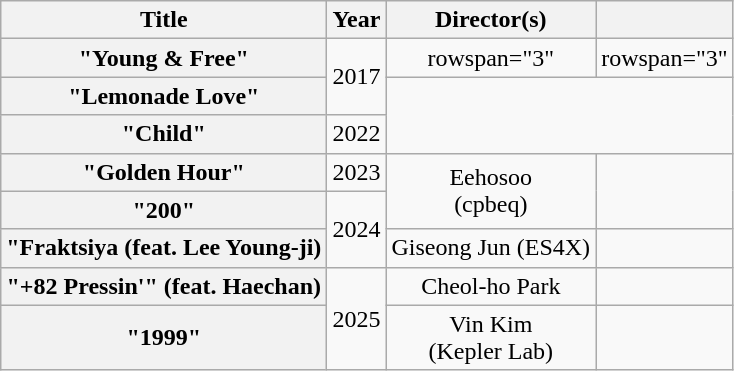<table class="wikitable plainrowheaders" style="text-align:center;">
<tr>
<th>Title</th>
<th>Year</th>
<th>Director(s)</th>
<th></th>
</tr>
<tr>
<th scope="row">"Young & Free" </th>
<td rowspan="2">2017</td>
<td>rowspan="3" </td>
<td>rowspan="3" </td>
</tr>
<tr>
<th scope="row">"Lemonade Love" </th>
</tr>
<tr>
<th scope="row">"Child"</th>
<td>2022</td>
</tr>
<tr>
<th scope="row">"Golden Hour"</th>
<td>2023</td>
<td rowspan="2">Eehosoo<br>(cpbeq)</td>
<td rowspan="2"></td>
</tr>
<tr>
<th scope="row">"200"</th>
<td rowspan="2">2024</td>
</tr>
<tr>
<th scope="row">"Fraktsiya (feat. Lee Young-ji)</th>
<td>Giseong Jun (ES4X)</td>
<td></td>
</tr>
<tr>
<th scope="row">"+82 Pressin'" (feat. Haechan)</th>
<td rowspan="2">2025</td>
<td>Cheol-ho Park</td>
<td></td>
</tr>
<tr>
<th scope="row">"1999"</th>
<td>Vin Kim<br>(Kepler Lab)</td>
<td></td>
</tr>
</table>
